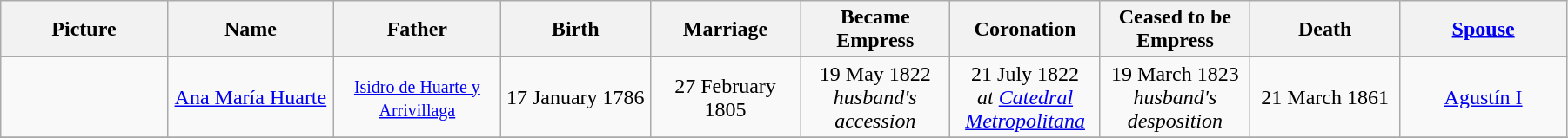<table width=95% class="wikitable">
<tr>
<th width = "10%">Picture</th>
<th width = "10%">Name</th>
<th width = "10%">Father</th>
<th width = "9%">Birth</th>
<th width = "9%">Marriage</th>
<th width = "9%">Became Empress</th>
<th width = "9%">Coronation</th>
<th width = "9%">Ceased to be Empress</th>
<th width = "9%">Death</th>
<th width = "10%"><a href='#'>Spouse</a></th>
</tr>
<tr>
<td align="center"></td>
<td align="center"><a href='#'>Ana María Huarte</a></td>
<td align="center"><small><a href='#'>Isidro de Huarte y Arrivillaga</a></small></td>
<td align="center">17 January 1786</td>
<td align="center">27 February 1805</td>
<td align="center">19 May 1822<br><em>husband's accession</em></td>
<td align="center">21 July 1822<br><em>at <a href='#'>Catedral Metropolitana</a></em></td>
<td align="center">19 March 1823<br><em>husband's desposition</em></td>
<td align="center">21 March 1861</td>
<td align="center"><a href='#'>Agustín I</a></td>
</tr>
<tr>
</tr>
</table>
